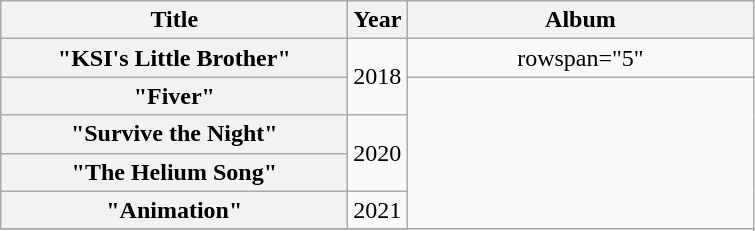<table class="wikitable plainrowheaders" style="text-align:center;">
<tr>
<th rowspan="1.5" scope="col" style="width:14em;">Title</th>
<th rowspan="1.5" scope="col">Year</th>
<th rowspan="1.5" scope="col" style="width:14em;">Album</th>
</tr>
<tr>
<th scope="row">"KSI's Little Brother"</th>
<td rowspan="2">2018</td>
<td>rowspan="5" </td>
</tr>
<tr>
<th scope="row">"Fiver"</th>
</tr>
<tr>
<th scope="row">"Survive the Night"<br></th>
<td rowspan="2">2020</td>
</tr>
<tr>
<th scope="row">"The Helium Song"<br></th>
</tr>
<tr>
<th scope="row">"Animation"<br></th>
<td>2021</td>
</tr>
<tr>
</tr>
</table>
